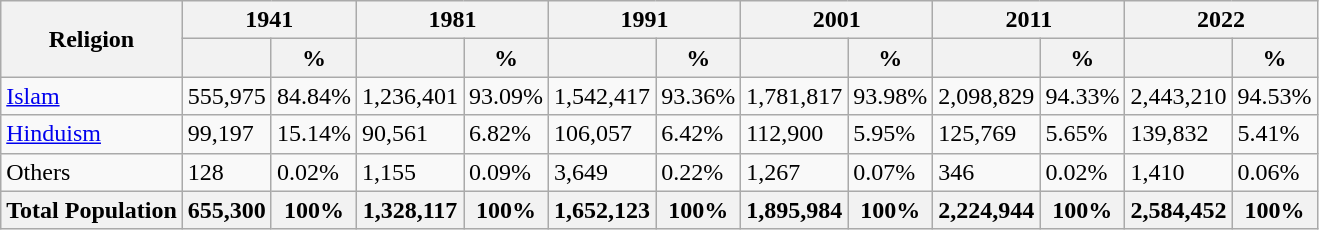<table class="wikitable sortable">
<tr>
<th rowspan="2">Religion</th>
<th colspan="2">1941</th>
<th colspan="2">1981</th>
<th colspan="2">1991</th>
<th colspan="2">2001</th>
<th colspan="2">2011</th>
<th colspan="2">2022</th>
</tr>
<tr>
<th></th>
<th>%</th>
<th></th>
<th>%</th>
<th></th>
<th>%</th>
<th></th>
<th>%</th>
<th></th>
<th>%</th>
<th></th>
<th>%</th>
</tr>
<tr>
<td><a href='#'>Islam</a> </td>
<td>555,975</td>
<td>84.84%</td>
<td>1,236,401</td>
<td>93.09%</td>
<td>1,542,417</td>
<td>93.36%</td>
<td>1,781,817</td>
<td>93.98%</td>
<td>2,098,829</td>
<td>94.33%</td>
<td>2,443,210</td>
<td>94.53%</td>
</tr>
<tr>
<td><a href='#'>Hinduism</a> </td>
<td>99,197</td>
<td>15.14%</td>
<td>90,561</td>
<td>6.82%</td>
<td>106,057</td>
<td>6.42%</td>
<td>112,900</td>
<td>5.95%</td>
<td>125,769</td>
<td>5.65%</td>
<td>139,832</td>
<td>5.41%</td>
</tr>
<tr>
<td>Others </td>
<td>128</td>
<td>0.02%</td>
<td>1,155</td>
<td>0.09%</td>
<td>3,649</td>
<td>0.22%</td>
<td>1,267</td>
<td>0.07%</td>
<td>346</td>
<td>0.02%</td>
<td>1,410</td>
<td>0.06%</td>
</tr>
<tr>
<th>Total Population</th>
<th>655,300</th>
<th>100%</th>
<th>1,328,117</th>
<th>100%</th>
<th>1,652,123</th>
<th>100%</th>
<th>1,895,984</th>
<th>100%</th>
<th>2,224,944</th>
<th>100%</th>
<th>2,584,452</th>
<th>100%</th>
</tr>
</table>
